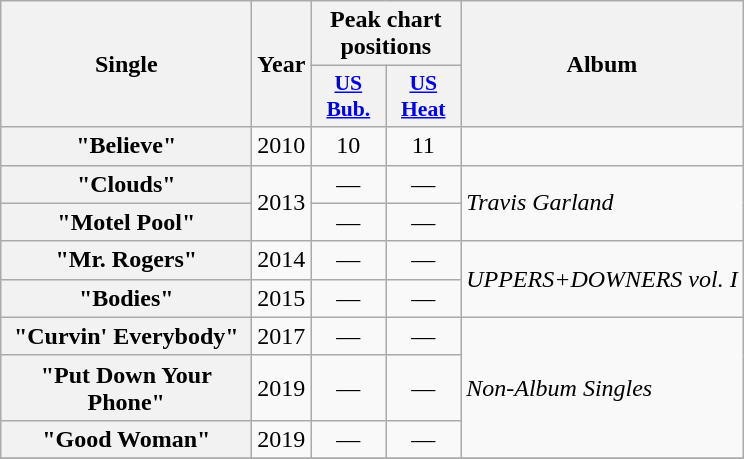<table class="wikitable plainrowheaders" style="text-align:center;">
<tr>
<th scope="col" rowspan="2" style="width:10em;">Single</th>
<th scope="col" rowspan="2" style="width:1em;">Year</th>
<th scope="col" colspan="2">Peak chart positions</th>
<th scope="col" rowspan="2">Album</th>
</tr>
<tr>
<th style="width:3em;font-size:90%"><a href='#'>US Bub.</a><br></th>
<th style="width:3em;font-size:90%"><a href='#'>US<br>Heat</a><br></th>
</tr>
<tr>
<th scope="row">"Believe"</th>
<td>2010</td>
<td>10</td>
<td>11</td>
<td></td>
</tr>
<tr>
<th scope="row">"Clouds"</th>
<td rowspan="2">2013</td>
<td>—</td>
<td>—</td>
<td rowspan="2" align="left"><em>Travis Garland</em></td>
</tr>
<tr>
<th scope="row">"Motel Pool"</th>
<td>—</td>
<td>—</td>
</tr>
<tr>
<th scope="row">"Mr. Rogers"</th>
<td>2014</td>
<td>—</td>
<td>—</td>
<td rowspan="2" align="left"><em>UPPERS+DOWNERS vol. I</em></td>
</tr>
<tr>
<th scope="row">"Bodies"</th>
<td>2015</td>
<td>—</td>
<td>—</td>
</tr>
<tr>
<th scope="row">"Curvin' Everybody"</th>
<td>2017</td>
<td>—</td>
<td>—</td>
<td rowspan="3" align="left"><em>Non-Album Singles</em></td>
</tr>
<tr>
<th scope="row">"Put Down Your Phone"</th>
<td>2019</td>
<td>—</td>
<td>—</td>
</tr>
<tr>
<th scope="row">"Good Woman"</th>
<td>2019</td>
<td>—</td>
<td>—</td>
</tr>
<tr>
</tr>
</table>
